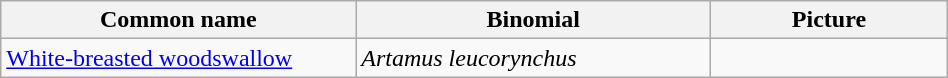<table width=50% class="wikitable">
<tr>
<th width=30%>Common name</th>
<th width=30%>Binomial</th>
<th width=20%>Picture</th>
</tr>
<tr>
<td><a href='#'>White-breasted woodswallow</a></td>
<td><em>Artamus leucorynchus</em></td>
<td></td>
</tr>
</table>
